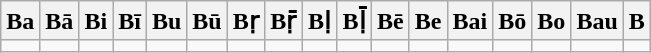<table class=wikitable>
<tr>
<th>Ba</th>
<th>Bā</th>
<th>Bi</th>
<th>Bī</th>
<th>Bu</th>
<th>Bū</th>
<th>Bṛ</th>
<th>Bṝ</th>
<th>Bḷ</th>
<th>Bḹ</th>
<th>Bē</th>
<th>Be</th>
<th>Bai</th>
<th>Bō</th>
<th>Bo</th>
<th>Bau</th>
<th>B</th>
</tr>
<tr>
<td></td>
<td></td>
<td></td>
<td></td>
<td></td>
<td></td>
<td></td>
<td></td>
<td></td>
<td></td>
<td></td>
<td></td>
<td></td>
<td></td>
<td></td>
<td></td>
<td></td>
</tr>
</table>
